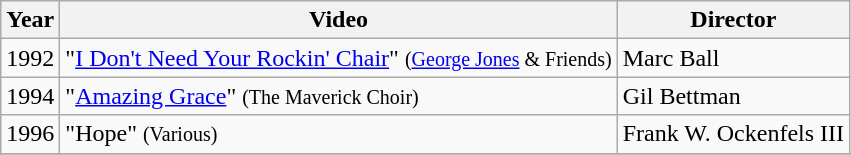<table class="wikitable">
<tr>
<th>Year</th>
<th>Video</th>
<th>Director</th>
</tr>
<tr>
<td>1992</td>
<td>"<a href='#'>I Don't Need Your Rockin' Chair</a>" <small>(<a href='#'>George Jones</a> & Friends)</small></td>
<td>Marc Ball</td>
</tr>
<tr>
<td>1994</td>
<td>"<a href='#'>Amazing Grace</a>" <small>(The Maverick Choir)</small></td>
<td>Gil Bettman</td>
</tr>
<tr>
<td>1996</td>
<td>"Hope" <small>(Various)</small></td>
<td>Frank W. Ockenfels III</td>
</tr>
<tr>
</tr>
</table>
